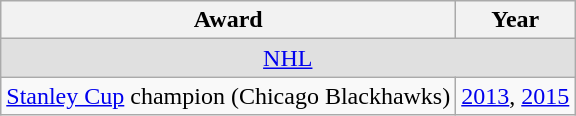<table class="wikitable">
<tr>
<th>Award</th>
<th>Year</th>
</tr>
<tr ALIGN="center" bgcolor="#e0e0e0">
<td colspan="3"><a href='#'>NHL</a></td>
</tr>
<tr>
<td><a href='#'>Stanley Cup</a> champion (Chicago Blackhawks)</td>
<td><a href='#'>2013</a>, <a href='#'>2015</a></td>
</tr>
</table>
